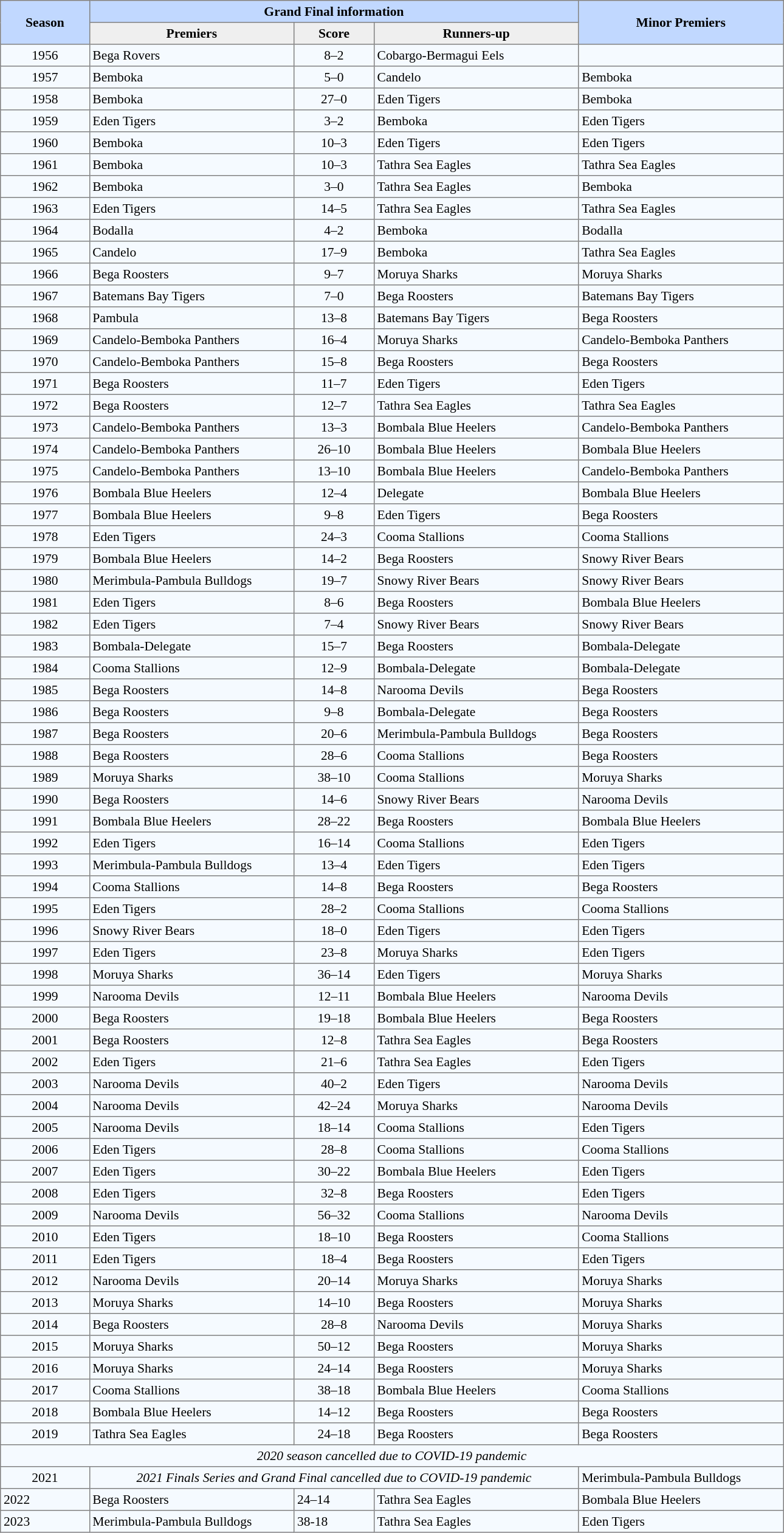<table border=1 style="border-collapse:collapse; font-size:90%;" cellpadding=3 cellspacing=0 width=68%>
<tr bgcolor=#C1D8FF>
<th rowspan=2 width=10%>Season</th>
<th colspan="3" rowspan="1">Grand Final information</th>
<th rowspan=2 width=23%>Minor Premiers</th>
</tr>
<tr bgcolor=#EFEFEF>
<th rowspan=1 width=23%>Premiers</th>
<th rowspan=1 width=9%>Score</th>
<th rowspan=1 width=23%>Runners-up</th>
</tr>
<tr align=centre bgcolor=#F5FAFF>
<td style="text-align:center;">1956</td>
<td style="text-align:left;"> Bega Rovers</td>
<td style="text-align:center;">8–2</td>
<td style="text-align:left;"> Cobargo-Bermagui Eels</td>
<td style="text-align:left;"></td>
</tr>
<tr align=centre bgcolor=#F5FAFF>
<td style="text-align:center;">1957</td>
<td style="text-align:left;"> Bemboka</td>
<td style="text-align:center;">5–0</td>
<td style="text-align:left;"> Candelo</td>
<td style="text-align:left;"> Bemboka</td>
</tr>
<tr align=centre bgcolor=#F5FAFF>
<td style="text-align:center;">1958</td>
<td style="text-align:left;"> Bemboka</td>
<td style="text-align:center;">27–0</td>
<td style="text-align:left;"> Eden Tigers</td>
<td style="text-align:left;"> Bemboka</td>
</tr>
<tr align=centre bgcolor=#F5FAFF>
<td style="text-align:center;">1959</td>
<td style="text-align:left;"> Eden Tigers</td>
<td style="text-align:center;">3–2</td>
<td style="text-align:left;"> Bemboka</td>
<td style="text-align:left;"> Eden Tigers</td>
</tr>
<tr align=centre bgcolor=#F5FAFF>
<td style="text-align:center;">1960</td>
<td style="text-align:left;"> Bemboka</td>
<td style="text-align:center;">10–3</td>
<td style="text-align:left;"> Eden Tigers</td>
<td style="text-align:left;"> Eden Tigers</td>
</tr>
<tr align=centre bgcolor=#F5FAFF>
<td style="text-align:center;">1961</td>
<td style="text-align:left;"> Bemboka</td>
<td style="text-align:center;">10–3</td>
<td style="text-align:left;"> Tathra Sea Eagles</td>
<td style="text-align:left;"> Tathra Sea Eagles</td>
</tr>
<tr align=centre bgcolor=#F5FAFF>
<td style="text-align:center;">1962</td>
<td style="text-align:left;"> Bemboka</td>
<td style="text-align:center;">3–0</td>
<td style="text-align:left;"> Tathra Sea Eagles</td>
<td style="text-align:left;"> Bemboka</td>
</tr>
<tr align=centre bgcolor=#F5FAFF>
<td style="text-align:center;">1963</td>
<td style="text-align:left;"> Eden Tigers</td>
<td style="text-align:center;">14–5</td>
<td style="text-align:left;"> Tathra Sea Eagles</td>
<td style="text-align:left;"> Tathra Sea Eagles</td>
</tr>
<tr align=centre bgcolor=#F5FAFF>
<td style="text-align:center;">1964</td>
<td style="text-align:left;"> Bodalla</td>
<td style="text-align:center;">4–2</td>
<td style="text-align:left;"> Bemboka</td>
<td style="text-align:left;"> Bodalla</td>
</tr>
<tr align=centre bgcolor=#F5FAFF>
<td style="text-align:center;">1965</td>
<td style="text-align:left;"> Candelo</td>
<td style="text-align:center;">17–9</td>
<td style="text-align:left;"> Bemboka</td>
<td style="text-align:left;"> Tathra Sea Eagles</td>
</tr>
<tr align=centre bgcolor=#F5FAFF>
<td style="text-align:center;">1966</td>
<td style="text-align:left;"> Bega Roosters</td>
<td style="text-align:center;">9–7</td>
<td style="text-align:left;"> Moruya Sharks</td>
<td style="text-align:left;"> Moruya Sharks</td>
</tr>
<tr align=centre bgcolor=#F5FAFF>
<td style="text-align:center;">1967</td>
<td style="text-align:left;"> Batemans Bay Tigers</td>
<td style="text-align:center;">7–0</td>
<td style="text-align:left;"> Bega Roosters</td>
<td style="text-align:left;"> Batemans Bay Tigers</td>
</tr>
<tr align=centre bgcolor=#F5FAFF>
<td style="text-align:center;">1968</td>
<td style="text-align:left;"> Pambula</td>
<td style="text-align:center;">13–8</td>
<td style="text-align:left;"> Batemans Bay Tigers</td>
<td style="text-align:left;"> Bega Roosters</td>
</tr>
<tr align=centre bgcolor=#F5FAFF>
<td style="text-align:center;">1969</td>
<td style="text-align:left;"> Candelo-Bemboka Panthers</td>
<td style="text-align:center;">16–4</td>
<td style="text-align:left;"> Moruya Sharks</td>
<td style="text-align:left;"> Candelo-Bemboka Panthers</td>
</tr>
<tr align=centre bgcolor=#F5FAFF>
<td style="text-align:center;">1970</td>
<td style="text-align:left;"> Candelo-Bemboka Panthers</td>
<td style="text-align:center;">15–8</td>
<td style="text-align:left;"> Bega Roosters</td>
<td style="text-align:left;"> Bega Roosters</td>
</tr>
<tr align=centre bgcolor=#F5FAFF>
<td style="text-align:center;">1971</td>
<td style="text-align:left;"> Bega Roosters</td>
<td style="text-align:center;">11–7</td>
<td style="text-align:left;"> Eden Tigers</td>
<td style="text-align:left;"> Eden Tigers</td>
</tr>
<tr align=centre bgcolor=#F5FAFF>
<td style="text-align:center;">1972</td>
<td style="text-align:left;"> Bega Roosters</td>
<td style="text-align:center;">12–7</td>
<td style="text-align:left;"> Tathra Sea Eagles</td>
<td style="text-align:left;"> Tathra Sea Eagles</td>
</tr>
<tr align=centre bgcolor=#F5FAFF>
<td style="text-align:center;">1973</td>
<td style="text-align:left;"> Candelo-Bemboka Panthers</td>
<td style="text-align:center;">13–3</td>
<td style="text-align:left;"> Bombala Blue Heelers</td>
<td style="text-align:left;"> Candelo-Bemboka Panthers</td>
</tr>
<tr align=centre bgcolor=#F5FAFF>
<td style="text-align:center;">1974</td>
<td style="text-align:left;"> Candelo-Bemboka Panthers</td>
<td style="text-align:center;">26–10</td>
<td style="text-align:left;"> Bombala Blue Heelers</td>
<td style="text-align:left;"> Bombala Blue Heelers</td>
</tr>
<tr align=centre bgcolor=#F5FAFF>
<td style="text-align:center;">1975</td>
<td style="text-align:left;"> Candelo-Bemboka Panthers</td>
<td style="text-align:center;">13–10</td>
<td style="text-align:left;"> Bombala Blue Heelers</td>
<td style="text-align:left;"> Candelo-Bemboka Panthers</td>
</tr>
<tr align=centre bgcolor=#F5FAFF>
<td style="text-align:center;">1976</td>
<td style="text-align:left;"> Bombala Blue Heelers</td>
<td style="text-align:center;">12–4</td>
<td style="text-align:left;"> Delegate</td>
<td style="text-align:left;"> Bombala Blue Heelers</td>
</tr>
<tr align=centre bgcolor=#F5FAFF>
<td style="text-align:center;">1977</td>
<td style="text-align:left;"> Bombala Blue Heelers</td>
<td style="text-align:center;">9–8</td>
<td style="text-align:left;"> Eden Tigers</td>
<td style="text-align:left;"> Bega Roosters</td>
</tr>
<tr align=centre bgcolor=#F5FAFF>
<td style="text-align:center;">1978</td>
<td style="text-align:left;"> Eden Tigers</td>
<td style="text-align:center;">24–3</td>
<td style="text-align:left;"> Cooma Stallions</td>
<td style="text-align:left;"> Cooma Stallions</td>
</tr>
<tr align=centre bgcolor=#F5FAFF>
<td style="text-align:center;">1979</td>
<td style="text-align:left;"> Bombala Blue Heelers</td>
<td style="text-align:center;">14–2</td>
<td style="text-align:left;"> Bega Roosters</td>
<td style="text-align:left;"> Snowy River Bears</td>
</tr>
<tr align=centre bgcolor=#F5FAFF>
<td style="text-align:center;">1980</td>
<td style="text-align:left;"> Merimbula-Pambula Bulldogs</td>
<td style="text-align:center;">19–7</td>
<td style="text-align:left;"> Snowy River Bears</td>
<td style="text-align:left;"> Snowy River Bears</td>
</tr>
<tr align=centre bgcolor=#F5FAFF>
<td style="text-align:center;">1981</td>
<td style="text-align:left;"> Eden Tigers</td>
<td style="text-align:center;">8–6</td>
<td style="text-align:left;"> Bega Roosters</td>
<td style="text-align:left;"> Bombala Blue Heelers</td>
</tr>
<tr align=centre bgcolor=#F5FAFF>
<td style="text-align:center;">1982</td>
<td style="text-align:left;"> Eden Tigers</td>
<td style="text-align:center;">7–4</td>
<td style="text-align:left;"> Snowy River Bears</td>
<td style="text-align:left;"> Snowy River Bears</td>
</tr>
<tr align=centre bgcolor=#F5FAFF>
<td style="text-align:center;">1983</td>
<td style="text-align:left;"> Bombala-Delegate</td>
<td style="text-align:center;">15–7</td>
<td style="text-align:left;"> Bega Roosters</td>
<td style="text-align:left;"> Bombala-Delegate</td>
</tr>
<tr align=centre bgcolor=#F5FAFF>
<td style="text-align:center;">1984</td>
<td style="text-align:left;"> Cooma Stallions</td>
<td style="text-align:center;">12–9</td>
<td style="text-align:left;"> Bombala-Delegate</td>
<td style="text-align:left;"> Bombala-Delegate</td>
</tr>
<tr align=centre bgcolor=#F5FAFF>
<td style="text-align:center;">1985</td>
<td style="text-align:left;"> Bega Roosters</td>
<td style="text-align:center;">14–8</td>
<td style="text-align:left;"> Narooma Devils</td>
<td style="text-align:left;"> Bega Roosters</td>
</tr>
<tr align=centre bgcolor=#F5FAFF>
<td style="text-align:center;">1986</td>
<td style="text-align:left;"> Bega Roosters</td>
<td style="text-align:center;">9–8</td>
<td style="text-align:left;"> Bombala-Delegate</td>
<td style="text-align:left;"> Bega Roosters</td>
</tr>
<tr align=centre bgcolor=#F5FAFF>
<td style="text-align:center;">1987</td>
<td style="text-align:left;"> Bega Roosters</td>
<td style="text-align:center;">20–6</td>
<td style="text-align:left;"> Merimbula-Pambula Bulldogs</td>
<td style="text-align:left;"> Bega Roosters</td>
</tr>
<tr align=centre bgcolor=#F5FAFF>
<td style="text-align:center;">1988</td>
<td style="text-align:left;"> Bega Roosters</td>
<td style="text-align:center;">28–6</td>
<td style="text-align:left;"> Cooma Stallions</td>
<td style="text-align:left;"> Bega Roosters</td>
</tr>
<tr align=centre bgcolor=#F5FAFF>
<td style="text-align:center;">1989</td>
<td style="text-align:left;"> Moruya Sharks</td>
<td style="text-align:center;">38–10</td>
<td style="text-align:left;"> Cooma Stallions</td>
<td style="text-align:left;"> Moruya Sharks</td>
</tr>
<tr align=centre bgcolor=#F5FAFF>
<td style="text-align:center;">1990</td>
<td style="text-align:left;"> Bega Roosters</td>
<td style="text-align:center;">14–6</td>
<td style="text-align:left;"> Snowy River Bears</td>
<td style="text-align:left;"> Narooma Devils</td>
</tr>
<tr align=centre bgcolor=#F5FAFF>
<td style="text-align:center;">1991</td>
<td style="text-align:left;"> Bombala Blue Heelers</td>
<td style="text-align:center;">28–22</td>
<td style="text-align:left;"> Bega Roosters</td>
<td style="text-align:left;"> Bombala Blue Heelers</td>
</tr>
<tr align=centre bgcolor=#F5FAFF>
<td style="text-align:center;">1992</td>
<td style="text-align:left;"> Eden Tigers</td>
<td style="text-align:center;">16–14</td>
<td style="text-align:left;"> Cooma Stallions</td>
<td style="text-align:left;"> Eden Tigers</td>
</tr>
<tr align=centre bgcolor=#F5FAFF>
<td style="text-align:center;">1993</td>
<td style="text-align:left;"> Merimbula-Pambula Bulldogs</td>
<td style="text-align:center;">13–4</td>
<td style="text-align:left;"> Eden Tigers</td>
<td style="text-align:left;"> Eden Tigers</td>
</tr>
<tr align=centre bgcolor=#F5FAFF>
<td style="text-align:center;">1994</td>
<td style="text-align:left;"> Cooma Stallions</td>
<td style="text-align:center;">14–8</td>
<td style="text-align:left;"> Bega Roosters</td>
<td style="text-align:left;"> Bega Roosters</td>
</tr>
<tr align=centre bgcolor=#F5FAFF>
<td style="text-align:center;">1995</td>
<td style="text-align:left;"> Eden Tigers</td>
<td style="text-align:center;">28–2</td>
<td style="text-align:left;"> Cooma Stallions</td>
<td style="text-align:left;"> Cooma Stallions</td>
</tr>
<tr align=centre bgcolor=#F5FAFF>
<td style="text-align:center;">1996</td>
<td style="text-align:left;"> Snowy River Bears</td>
<td style="text-align:center;">18–0</td>
<td style="text-align:left;"> Eden Tigers</td>
<td style="text-align:left;"> Eden Tigers</td>
</tr>
<tr align=centre bgcolor=#F5FAFF>
<td style="text-align:center;">1997</td>
<td style="text-align:left;"> Eden Tigers</td>
<td style="text-align:center;">23–8</td>
<td style="text-align:left;"> Moruya Sharks</td>
<td style="text-align:left;"> Eden Tigers</td>
</tr>
<tr align=centre bgcolor=#F5FAFF>
<td style="text-align:center;">1998</td>
<td style="text-align:left;"> Moruya Sharks</td>
<td style="text-align:center;">36–14</td>
<td style="text-align:left;"> Eden Tigers</td>
<td style="text-align:left;"> Moruya Sharks</td>
</tr>
<tr align=centre bgcolor=#F5FAFF>
<td style="text-align:center;">1999</td>
<td style="text-align:left;"> Narooma Devils</td>
<td style="text-align:center;">12–11</td>
<td style="text-align:left;"> Bombala Blue Heelers</td>
<td style="text-align:left;"> Narooma Devils</td>
</tr>
<tr align=centre bgcolor=#F5FAFF>
<td style="text-align:center;">2000</td>
<td style="text-align:left;"> Bega Roosters</td>
<td style="text-align:center;">19–18</td>
<td style="text-align:left;"> Bombala Blue Heelers</td>
<td style="text-align:left;"> Bega Roosters</td>
</tr>
<tr align=centre bgcolor=#F5FAFF>
<td style="text-align:center;">2001</td>
<td style="text-align:left;"> Bega Roosters</td>
<td style="text-align:center;">12–8</td>
<td style="text-align:left;"> Tathra Sea Eagles</td>
<td style="text-align:left;"> Bega Roosters</td>
</tr>
<tr align=centre bgcolor=#F5FAFF>
<td style="text-align:center;">2002</td>
<td style="text-align:left;"> Eden Tigers</td>
<td style="text-align:center;">21–6</td>
<td style="text-align:left;"> Tathra Sea Eagles</td>
<td style="text-align:left;"> Eden Tigers</td>
</tr>
<tr align=centre bgcolor=#F5FAFF>
<td style="text-align:center;">2003</td>
<td style="text-align:left;"> Narooma Devils</td>
<td style="text-align:center;">40–2</td>
<td style="text-align:left;"> Eden Tigers</td>
<td style="text-align:left;"> Narooma Devils</td>
</tr>
<tr align=centre bgcolor=#F5FAFF>
<td style="text-align:center;">2004</td>
<td style="text-align:left;"> Narooma Devils</td>
<td style="text-align:center;">42–24</td>
<td style="text-align:left;"> Moruya Sharks</td>
<td style="text-align:left;"> Narooma Devils</td>
</tr>
<tr align=centre bgcolor=#F5FAFF>
<td style="text-align:center;">2005</td>
<td style="text-align:left;"> Narooma Devils</td>
<td style="text-align:center;">18–14</td>
<td style="text-align:left;"> Cooma Stallions</td>
<td style="text-align:left;"> Eden Tigers</td>
</tr>
<tr align=centre bgcolor=#F5FAFF>
<td style="text-align:center;">2006</td>
<td style="text-align:left;"> Eden Tigers</td>
<td style="text-align:center;">28–8</td>
<td style="text-align:left;"> Cooma Stallions</td>
<td style="text-align:left;"> Cooma Stallions</td>
</tr>
<tr align=centre bgcolor=#F5FAFF>
<td style="text-align:center;">2007</td>
<td style="text-align:left;"> Eden Tigers</td>
<td style="text-align:center;">30–22</td>
<td style="text-align:left;"> Bombala Blue Heelers</td>
<td style="text-align:left;"> Eden Tigers</td>
</tr>
<tr align=centre bgcolor=#F5FAFF>
<td style="text-align:center;">2008</td>
<td style="text-align:left;"> Eden Tigers</td>
<td style="text-align:center;">32–8</td>
<td style="text-align:left;"> Bega Roosters</td>
<td style="text-align:left;"> Eden Tigers</td>
</tr>
<tr align=centre bgcolor=#F5FAFF>
<td style="text-align:center;">2009</td>
<td style="text-align:left;"> Narooma Devils</td>
<td style="text-align:center;">56–32</td>
<td style="text-align:left;"> Cooma Stallions</td>
<td style="text-align:left;"> Narooma Devils</td>
</tr>
<tr align=centre bgcolor=#F5FAFF>
<td style="text-align:center;">2010</td>
<td style="text-align:left;"> Eden Tigers</td>
<td style="text-align:center;">18–10</td>
<td style="text-align:left;"> Bega Roosters</td>
<td style="text-align:left;"> Cooma Stallions</td>
</tr>
<tr align=centre bgcolor=#F5FAFF>
<td style="text-align:center;">2011</td>
<td style="text-align:left;"> Eden Tigers</td>
<td style="text-align:center;">18–4</td>
<td style="text-align:left;"> Bega Roosters</td>
<td style="text-align:left;"> Eden Tigers</td>
</tr>
<tr align=centre bgcolor=#F5FAFF>
<td style="text-align:center;">2012</td>
<td style="text-align:left;"> Narooma Devils</td>
<td style="text-align:center;">20–14</td>
<td style="text-align:left;"> Moruya Sharks</td>
<td style="text-align:left;"> Moruya Sharks</td>
</tr>
<tr align=centre bgcolor=#F5FAFF>
<td style="text-align:center;">2013</td>
<td style="text-align:left;"> Moruya Sharks</td>
<td style="text-align:center;">14–10</td>
<td style="text-align:left;"> Bega Roosters</td>
<td style="text-align:left;"> Moruya Sharks</td>
</tr>
<tr align=centre bgcolor=#F5FAFF>
<td style="text-align:center;">2014</td>
<td style="text-align:left;"> Bega Roosters</td>
<td style="text-align:center;">28–8</td>
<td style="text-align:left;"> Narooma Devils</td>
<td style="text-align:left;"> Moruya Sharks</td>
</tr>
<tr align=centre bgcolor=#F5FAFF>
<td style="text-align:center;">2015</td>
<td style="text-align:left;"> Moruya Sharks</td>
<td style="text-align:center;">50–12</td>
<td style="text-align:left;"> Bega Roosters</td>
<td style="text-align:left;"> Moruya Sharks</td>
</tr>
<tr align=centre bgcolor=#F5FAFF>
<td style="text-align:center;">2016</td>
<td style="text-align:left;"> Moruya Sharks</td>
<td style="text-align:center;">24–14</td>
<td style="text-align:left;"> Bega Roosters</td>
<td style="text-align:left;"> Moruya Sharks</td>
</tr>
<tr align=centre bgcolor=#F5FAFF>
<td style="text-align:center;">2017</td>
<td style="text-align:left;"> Cooma Stallions</td>
<td style="text-align:center;">38–18</td>
<td style="text-align:left;"> Bombala Blue Heelers</td>
<td style="text-align:left;"> Cooma Stallions</td>
</tr>
<tr align=centre bgcolor=#F5FAFF>
<td style="text-align:center;">2018</td>
<td style="text-align:left;"> Bombala Blue Heelers</td>
<td style="text-align:center;">14–12</td>
<td style="text-align:left;"> Bega Roosters</td>
<td style="text-align:left;"> Bega Roosters</td>
</tr>
<tr align=centre bgcolor=#F5FAFF>
<td style="text-align:center;">2019</td>
<td style="text-align:left;"> Tathra Sea Eagles</td>
<td style="text-align:center;">24–18</td>
<td style="text-align:left;"> Bega Roosters</td>
<td style="text-align:left;"> Bega Roosters</td>
</tr>
<tr bgcolor=#F5FAFF>
<td align="center" colspan="5"><em>2020 season cancelled due to COVID-19 pandemic</em></td>
</tr>
<tr bgcolor=#F5FAFF>
<td style="text-align:center;">2021</td>
<td colspan="3" style="text-align:center;"><em>2021 Finals Series and Grand Final cancelled due to COVID-19 pandemic</em></td>
<td> Merimbula-Pambula Bulldogs</td>
</tr>
<tr bgcolor=#F5FAFF>
<td>2022</td>
<td style="text-align:left;"> Bega Roosters</td>
<td>24–14</td>
<td style="text-align:left;"> Tathra Sea Eagles</td>
<td style="text-align:left;"> Bombala Blue Heelers</td>
</tr>
<tr bgcolor=#F5FAFF>
<td>2023</td>
<td style="text-align:left;"> Merimbula-Pambula Bulldogs</td>
<td>38-18</td>
<td style="text-align:left;"> Tathra Sea Eagles</td>
<td style="text-align:left;"> Eden Tigers</td>
</tr>
</table>
